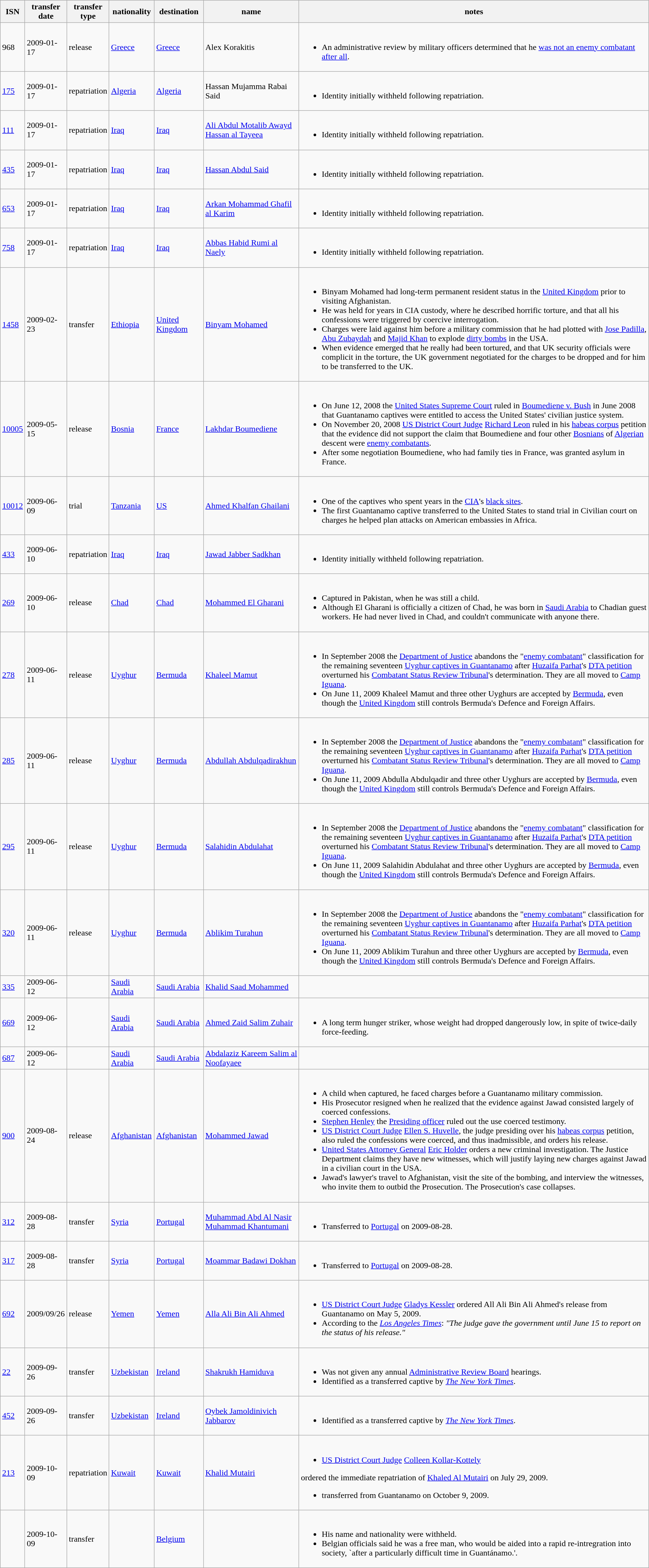<table class="wikitable sortable">
<tr>
<th><strong>ISN</strong></th>
<th><strong>transfer<br>date</strong></th>
<th><strong>transfer<br>type</strong></th>
<th><strong>nationality</strong></th>
<th><strong>destination</strong></th>
<th><strong>name</strong></th>
<th><strong>notes</strong></th>
</tr>
<tr>
<td>968</td>
<td>2009-01-17</td>
<td>release</td>
<td><a href='#'>Greece</a></td>
<td><a href='#'>Greece</a></td>
<td>Alex Korakitis</td>
<td><br><ul><li>An administrative review by military officers determined that he <a href='#'>was not an enemy combatant after all</a>.</li></ul></td>
</tr>
<tr>
<td><a href='#'>175</a></td>
<td>2009-01-17</td>
<td>repatriation</td>
<td><a href='#'>Algeria</a></td>
<td><a href='#'>Algeria</a></td>
<td>Hassan Mujamma Rabai Said</td>
<td><br><ul><li>Identity initially withheld following repatriation.</li></ul></td>
</tr>
<tr>
<td><a href='#'>111</a></td>
<td>2009-01-17</td>
<td>repatriation</td>
<td><a href='#'>Iraq</a></td>
<td><a href='#'>Iraq</a></td>
<td><a href='#'>Ali Abdul Motalib Awayd Hassan al Tayeea</a></td>
<td><br><ul><li>Identity initially withheld following repatriation.</li></ul></td>
</tr>
<tr>
<td><a href='#'>435</a></td>
<td>2009-01-17</td>
<td>repatriation</td>
<td><a href='#'>Iraq</a></td>
<td><a href='#'>Iraq</a></td>
<td><a href='#'>Hassan Abdul Said</a></td>
<td><br><ul><li>Identity initially withheld following repatriation.</li></ul></td>
</tr>
<tr>
<td><a href='#'>653</a></td>
<td>2009-01-17</td>
<td>repatriation</td>
<td><a href='#'>Iraq</a></td>
<td><a href='#'>Iraq</a></td>
<td><a href='#'>Arkan Mohammad Ghafil al Karim</a></td>
<td><br><ul><li>Identity initially withheld following repatriation.</li></ul></td>
</tr>
<tr>
<td><a href='#'>758</a></td>
<td>2009-01-17</td>
<td>repatriation</td>
<td><a href='#'>Iraq</a></td>
<td><a href='#'>Iraq</a></td>
<td><a href='#'>Abbas Habid Rumi al Naely</a></td>
<td><br><ul><li>Identity initially withheld following repatriation.</li></ul></td>
</tr>
<tr>
<td><a href='#'>1458</a></td>
<td>2009-02-23</td>
<td>transfer</td>
<td><a href='#'>Ethiopia</a></td>
<td><a href='#'>United Kingdom</a></td>
<td><a href='#'>Binyam Mohamed</a></td>
<td><br><ul><li>Binyam Mohamed had long-term permanent resident status in the <a href='#'>United Kingdom</a> prior to visiting Afghanistan.</li><li>He was held for years in CIA custody, where he described horrific torture, and that all his confessions were triggered by coercive interrogation.</li><li>Charges were laid against him before a military commission that he had plotted with <a href='#'>Jose Padilla</a>, <a href='#'>Abu Zubaydah</a> and <a href='#'>Majid Khan</a> to explode <a href='#'>dirty bombs</a> in the USA.</li><li>When evidence emerged that he really had been tortured, and that UK security officials were complicit in the torture, the UK government negotiated for the charges to be dropped and for him to be transferred to the UK.</li></ul></td>
</tr>
<tr>
<td><a href='#'>10005</a></td>
<td>2009-05-15</td>
<td>release</td>
<td><a href='#'>Bosnia</a></td>
<td><a href='#'>France</a></td>
<td><a href='#'>Lakhdar Boumediene</a></td>
<td><br><ul><li>On June 12, 2008 the <a href='#'>United States Supreme Court</a> ruled in <a href='#'>Boumediene v. Bush</a> in June 2008 that Guantanamo captives were entitled to access the United States' civilian justice system.</li><li>On November 20, 2008 <a href='#'>US District Court Judge</a> <a href='#'>Richard Leon</a> ruled in his <a href='#'>habeas corpus</a> petition that the evidence did not support the claim that Boumediene and four other <a href='#'>Bosnians</a> of <a href='#'>Algerian</a> descent were <a href='#'>enemy combatants</a>.</li><li>After some negotiation Boumediene, who had family ties in France, was granted asylum in France.</li></ul></td>
</tr>
<tr>
<td><a href='#'>10012</a></td>
<td>2009-06-09</td>
<td>trial</td>
<td><a href='#'>Tanzania</a></td>
<td><a href='#'>US</a></td>
<td><a href='#'>Ahmed Khalfan Ghailani</a></td>
<td><br><ul><li>One of the captives who spent years in the <a href='#'>CIA</a>'s <a href='#'>black sites</a>.</li><li>The first Guantanamo captive transferred to the United States to stand trial in Civilian court on charges he helped plan attacks on American embassies in Africa.</li></ul></td>
</tr>
<tr>
<td><a href='#'>433</a></td>
<td>2009-06-10</td>
<td>repatriation</td>
<td><a href='#'>Iraq</a></td>
<td><a href='#'>Iraq</a></td>
<td><a href='#'>Jawad Jabber Sadkhan</a></td>
<td><br><ul><li>Identity initially withheld following repatriation.</li></ul></td>
</tr>
<tr>
<td><a href='#'>269</a></td>
<td>2009-06-10</td>
<td>release</td>
<td><a href='#'>Chad</a></td>
<td><a href='#'>Chad</a></td>
<td><a href='#'>Mohammed El Gharani</a></td>
<td><br><ul><li>Captured in Pakistan, when he was still a child.</li><li>Although El Gharani is officially a citizen of Chad, he was born in <a href='#'>Saudi Arabia</a> to Chadian guest workers. He had never lived in Chad, and couldn't communicate with anyone there.</li></ul></td>
</tr>
<tr>
<td><a href='#'>278</a></td>
<td>2009-06-11</td>
<td>release</td>
<td><a href='#'>Uyghur</a></td>
<td><a href='#'>Bermuda</a></td>
<td><a href='#'>Khaleel Mamut</a></td>
<td><br><ul><li>In September 2008 the <a href='#'>Department of Justice</a> abandons the "<a href='#'>enemy combatant</a>" classification for the remaining seventeen <a href='#'>Uyghur captives in Guantanamo</a> after <a href='#'>Huzaifa Parhat</a>'s <a href='#'>DTA petition</a> overturned his <a href='#'>Combatant Status Review Tribunal</a>'s determination. They are all moved to <a href='#'>Camp Iguana</a>.</li><li>On June 11, 2009 Khaleel Mamut and three other Uyghurs are accepted by <a href='#'>Bermuda</a>, even though the <a href='#'>United Kingdom</a> still controls Bermuda's Defence and Foreign Affairs.</li></ul></td>
</tr>
<tr>
<td><a href='#'>285</a></td>
<td>2009-06-11</td>
<td>release</td>
<td><a href='#'>Uyghur</a></td>
<td><a href='#'>Bermuda</a></td>
<td><a href='#'>Abdullah Abdulqadirakhun</a></td>
<td><br><ul><li>In September 2008 the <a href='#'>Department of Justice</a> abandons the "<a href='#'>enemy combatant</a>" classification for the remaining seventeen <a href='#'>Uyghur captives in Guantanamo</a> after <a href='#'>Huzaifa Parhat</a>'s <a href='#'>DTA petition</a> overturned his <a href='#'>Combatant Status Review Tribunal</a>'s determination. They are all moved to <a href='#'>Camp Iguana</a>.</li><li>On June 11, 2009 Abdulla Abdulqadir and three other Uyghurs are accepted by <a href='#'>Bermuda</a>, even though the <a href='#'>United Kingdom</a> still controls Bermuda's Defence and Foreign Affairs.</li></ul></td>
</tr>
<tr>
<td><a href='#'>295</a></td>
<td>2009-06-11</td>
<td>release</td>
<td><a href='#'>Uyghur</a></td>
<td><a href='#'>Bermuda</a></td>
<td><a href='#'>Salahidin Abdulahat</a></td>
<td><br><ul><li>In September 2008 the <a href='#'>Department of Justice</a> abandons the "<a href='#'>enemy combatant</a>" classification for the remaining seventeen <a href='#'>Uyghur captives in Guantanamo</a> after <a href='#'>Huzaifa Parhat</a>'s <a href='#'>DTA petition</a> overturned his <a href='#'>Combatant Status Review Tribunal</a>'s determination. They are all moved to <a href='#'>Camp Iguana</a>.</li><li>On June 11, 2009 Salahidin Abdulahat and three other Uyghurs are accepted by <a href='#'>Bermuda</a>, even though the <a href='#'>United Kingdom</a> still controls Bermuda's Defence and Foreign Affairs.</li></ul></td>
</tr>
<tr>
<td><a href='#'>320</a></td>
<td>2009-06-11</td>
<td>release</td>
<td><a href='#'>Uyghur</a></td>
<td><a href='#'>Bermuda</a></td>
<td><a href='#'>Ablikim Turahun</a></td>
<td><br><ul><li>In September 2008 the <a href='#'>Department of Justice</a> abandons the "<a href='#'>enemy combatant</a>" classification for the remaining seventeen <a href='#'>Uyghur captives in Guantanamo</a> after <a href='#'>Huzaifa Parhat</a>'s <a href='#'>DTA petition</a> overturned his <a href='#'>Combatant Status Review Tribunal</a>'s determination. They are all moved to <a href='#'>Camp Iguana</a>.</li><li>On June 11, 2009 Ablikim Turahun and three other Uyghurs are accepted by <a href='#'>Bermuda</a>, even though the <a href='#'>United Kingdom</a> still controls Bermuda's Defence and Foreign Affairs.</li></ul></td>
</tr>
<tr>
<td><a href='#'>335</a></td>
<td>2009-06-12</td>
<td></td>
<td><a href='#'>Saudi Arabia</a></td>
<td><a href='#'>Saudi Arabia</a></td>
<td><a href='#'>Khalid Saad Mohammed</a></td>
<td></td>
</tr>
<tr>
<td><a href='#'>669</a></td>
<td>2009-06-12</td>
<td></td>
<td><a href='#'>Saudi Arabia</a></td>
<td><a href='#'>Saudi Arabia</a></td>
<td><a href='#'>Ahmed Zaid Salim Zuhair</a></td>
<td><br><ul><li>A long term hunger striker, whose weight had dropped dangerously low, in spite of twice-daily force-feeding.</li></ul></td>
</tr>
<tr>
<td><a href='#'>687</a></td>
<td>2009-06-12</td>
<td></td>
<td><a href='#'>Saudi Arabia</a></td>
<td><a href='#'>Saudi Arabia</a></td>
<td><a href='#'>Abdalaziz Kareem Salim al Noofayaee</a></td>
<td></td>
</tr>
<tr>
<td><a href='#'>900</a></td>
<td>2009-08-24</td>
<td>release</td>
<td><a href='#'>Afghanistan</a></td>
<td><a href='#'>Afghanistan</a></td>
<td><a href='#'>Mohammed Jawad</a></td>
<td><br><ul><li>A child when captured, he faced charges before a Guantanamo military commission.</li><li>His Prosecutor resigned when he realized that the evidence against Jawad consisted largely of coerced confessions.</li><li><a href='#'>Stephen Henley</a> the <a href='#'>Presiding officer</a> ruled out the use coerced testimony.</li><li><a href='#'>US District Court Judge</a> <a href='#'>Ellen S. Huvelle</a>, the judge presiding over his <a href='#'>habeas corpus</a> petition, also ruled the confessions were coerced, and thus inadmissible, and orders his release.</li><li><a href='#'>United States Attorney General</a> <a href='#'>Eric Holder</a> orders a new criminal investigation.  The Justice Department claims they have new witnesses, which will justify laying new charges against Jawad in a civilian court in the USA.</li><li>Jawad's lawyer's travel to Afghanistan, visit the site of the bombing, and interview the witnesses, who invite them to outbid the Prosecution. The Prosecution's case collapses.</li></ul></td>
</tr>
<tr>
<td><a href='#'>312</a></td>
<td>2009-08-28</td>
<td>transfer</td>
<td><a href='#'>Syria</a></td>
<td><a href='#'>Portugal</a></td>
<td><a href='#'>Muhammad Abd Al Nasir Muhammad Khantumani</a></td>
<td><br><ul><li>Transferred to <a href='#'>Portugal</a> on 2009-08-28.</li></ul></td>
</tr>
<tr>
<td><a href='#'>317</a></td>
<td>2009-08-28</td>
<td>transfer</td>
<td><a href='#'>Syria</a></td>
<td><a href='#'>Portugal</a></td>
<td><a href='#'>Moammar Badawi Dokhan</a></td>
<td><br><ul><li>Transferred to <a href='#'>Portugal</a> on 2009-08-28.</li></ul></td>
</tr>
<tr>
<td><a href='#'>692</a></td>
<td>2009/09/26</td>
<td>release</td>
<td><a href='#'>Yemen</a></td>
<td><a href='#'>Yemen</a></td>
<td><a href='#'>Alla Ali Bin Ali Ahmed</a></td>
<td><br><ul><li><a href='#'>US District Court Judge</a> <a href='#'>Gladys Kessler</a> ordered All Ali Bin Ali Ahmed's release from Guantanamo on May 5, 2009.</li><li>According to the <em><a href='#'>Los Angeles Times</a></em>: <em>"The judge gave the government until June 15 to report on the status of his release."</em></li></ul></td>
</tr>
<tr>
<td><a href='#'>22</a></td>
<td>2009-09-26</td>
<td>transfer</td>
<td><a href='#'>Uzbekistan</a></td>
<td><a href='#'>Ireland</a></td>
<td><a href='#'>Shakrukh Hamiduva</a></td>
<td><br><ul><li>Was not given any annual <a href='#'>Administrative Review Board</a> hearings.</li><li>Identified as a transferred captive by <em><a href='#'>The New York Times</a></em>.</li></ul></td>
</tr>
<tr>
<td><a href='#'>452</a></td>
<td>2009-09-26</td>
<td>transfer</td>
<td><a href='#'>Uzbekistan</a></td>
<td><a href='#'>Ireland</a></td>
<td><a href='#'>Oybek Jamoldinivich Jabbarov</a></td>
<td><br><ul><li>Identified as a transferred captive by <em><a href='#'>The New York Times</a></em>.</li></ul></td>
</tr>
<tr>
<td><a href='#'>213</a></td>
<td>2009-10-09</td>
<td>repatriation</td>
<td><a href='#'>Kuwait</a></td>
<td><a href='#'>Kuwait</a></td>
<td><a href='#'>Khalid Mutairi</a></td>
<td><br><ul><li><a href='#'>US District Court Judge</a> <a href='#'>Colleen Kollar-Kottely</a></li></ul>ordered the immediate repatriation of <a href='#'>Khaled Al Mutairi</a>
on July 29, 2009.<ul><li>transferred from Guantanamo on October 9, 2009.</li></ul></td>
</tr>
<tr>
<td></td>
<td>2009-10-09</td>
<td>transfer</td>
<td></td>
<td><a href='#'>Belgium</a></td>
<td></td>
<td><br><ul><li>His name and nationality were withheld.</li><li>Belgian officials said he was a free man, who would be aided into a rapid re-intregration into society, `after a particularly difficult time in Guantánamo.'.</li></ul></td>
</tr>
</table>
